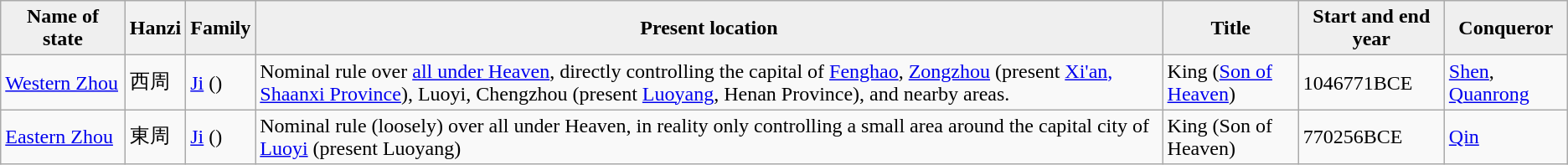<table class="wikitable">
<tr>
<th style="background:#efefef;">Name of state</th>
<th>Hanzi</th>
<th style="background:#efefef;">Family</th>
<th style="background:#efefef;">Present location</th>
<th style="background:#efefef;">Title</th>
<th style="background:#efefef;">Start and end year</th>
<th style="background:#efefef;">Conqueror</th>
</tr>
<tr>
<td nowrap><a href='#'>Western Zhou</a></td>
<td>西周</td>
<td><a href='#'>Ji</a> ()</td>
<td>Nominal rule over <a href='#'>all under Heaven</a>, directly controlling the capital of <a href='#'>Fenghao</a>, <a href='#'>Zongzhou</a> (present <a href='#'>Xi'an, Shaanxi Province</a>), Luoyi, Chengzhou (present <a href='#'>Luoyang</a>, Henan Province), and nearby areas.</td>
<td>King (<a href='#'>Son of Heaven</a>)</td>
<td>1046771BCE</td>
<td><a href='#'>Shen</a>, <a href='#'>Quanrong</a></td>
</tr>
<tr>
<td><a href='#'>Eastern Zhou</a></td>
<td>東周</td>
<td><a href='#'>Ji</a> ()</td>
<td>Nominal rule (loosely) over all under Heaven, in reality only controlling a small area around the capital city of <a href='#'>Luoyi</a> (present Luoyang)</td>
<td>King (Son of Heaven)</td>
<td>770256BCE</td>
<td><a href='#'>Qin</a></td>
</tr>
</table>
